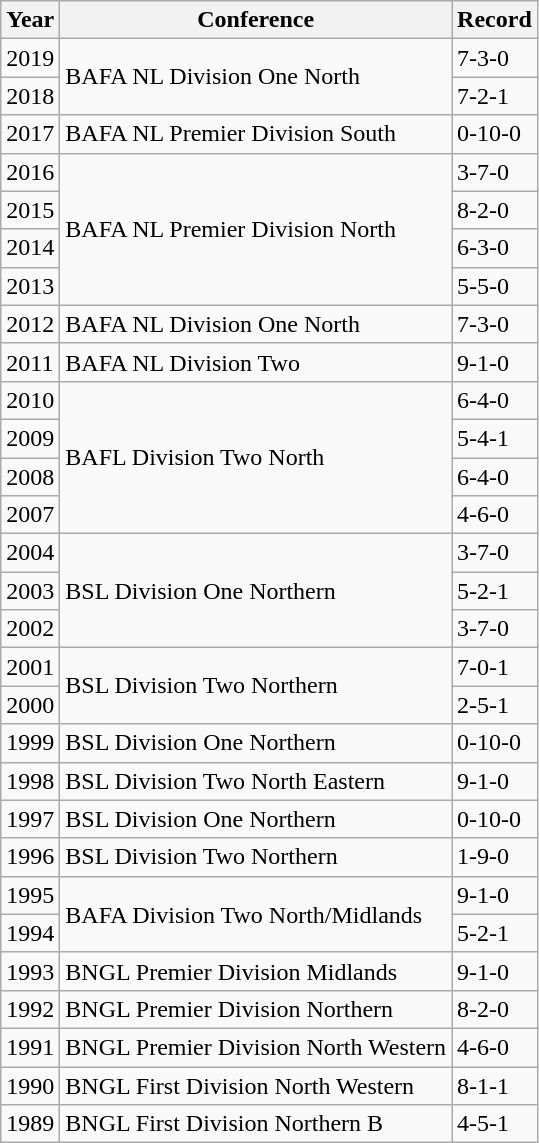<table class="wikitable">
<tr>
<th>Year</th>
<th>Conference</th>
<th>Record</th>
</tr>
<tr>
<td>2019</td>
<td rowspan="2">BAFA NL Division One North</td>
<td>7-3-0</td>
</tr>
<tr>
<td>2018</td>
<td>7-2-1</td>
</tr>
<tr>
<td>2017</td>
<td>BAFA NL Premier Division South</td>
<td>0-10-0</td>
</tr>
<tr>
<td>2016</td>
<td rowspan="4">BAFA NL Premier Division North</td>
<td>3-7-0</td>
</tr>
<tr>
<td>2015</td>
<td>8-2-0</td>
</tr>
<tr>
<td>2014</td>
<td>6-3-0</td>
</tr>
<tr>
<td>2013</td>
<td>5-5-0</td>
</tr>
<tr>
<td>2012</td>
<td>BAFA NL Division One North</td>
<td>7-3-0</td>
</tr>
<tr>
<td>2011</td>
<td>BAFA NL Division Two</td>
<td>9-1-0</td>
</tr>
<tr>
<td>2010</td>
<td rowspan="4">BAFL Division Two North</td>
<td>6-4-0</td>
</tr>
<tr>
<td>2009</td>
<td>5-4-1</td>
</tr>
<tr>
<td>2008</td>
<td>6-4-0</td>
</tr>
<tr>
<td>2007</td>
<td>4-6-0</td>
</tr>
<tr>
<td>2004</td>
<td rowspan="3">BSL Division One Northern</td>
<td>3-7-0</td>
</tr>
<tr>
<td>2003</td>
<td>5-2-1</td>
</tr>
<tr>
<td>2002</td>
<td>3-7-0</td>
</tr>
<tr>
<td>2001</td>
<td rowspan="2">BSL Division Two Northern</td>
<td>7-0-1</td>
</tr>
<tr>
<td>2000</td>
<td>2-5-1</td>
</tr>
<tr>
<td>1999</td>
<td>BSL Division One Northern</td>
<td>0-10-0</td>
</tr>
<tr>
<td>1998</td>
<td>BSL Division Two North Eastern</td>
<td>9-1-0</td>
</tr>
<tr>
<td>1997</td>
<td>BSL Division One Northern</td>
<td>0-10-0</td>
</tr>
<tr>
<td>1996</td>
<td>BSL Division Two Northern</td>
<td>1-9-0</td>
</tr>
<tr>
<td>1995</td>
<td rowspan="2">BAFA Division Two North/Midlands</td>
<td>9-1-0</td>
</tr>
<tr>
<td>1994</td>
<td>5-2-1</td>
</tr>
<tr>
<td>1993</td>
<td>BNGL Premier Division Midlands</td>
<td>9-1-0</td>
</tr>
<tr>
<td>1992</td>
<td>BNGL Premier Division Northern</td>
<td>8-2-0</td>
</tr>
<tr>
<td>1991</td>
<td>BNGL Premier Division North Western</td>
<td>4-6-0</td>
</tr>
<tr>
<td>1990</td>
<td>BNGL First Division North Western</td>
<td>8-1-1</td>
</tr>
<tr>
<td>1989</td>
<td>BNGL First Division Northern B</td>
<td>4-5-1</td>
</tr>
</table>
